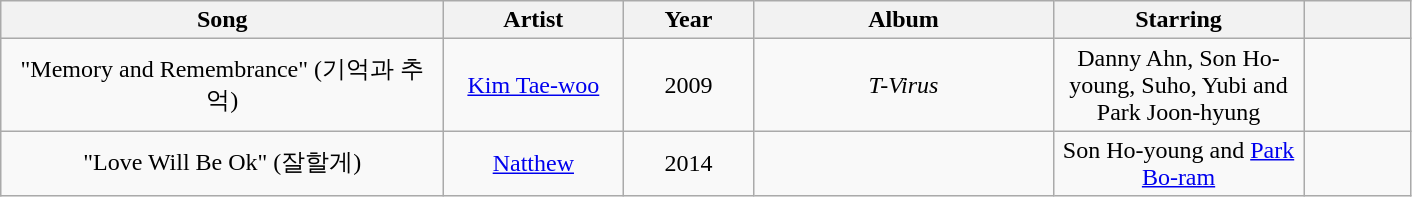<table class="wikitable" style="text-align:center;">
<tr>
<th style="width:18em;">Song</th>
<th style="width:7em;">Artist</th>
<th style="width:5em;">Year</th>
<th style="width:12em;">Album</th>
<th style="width:10em;">Starring</th>
<th style="width:4em;"></th>
</tr>
<tr>
<td>"Memory and Remembrance" (기억과 추억)</td>
<td><a href='#'>Kim Tae-woo</a></td>
<td>2009</td>
<td><em>T-Virus</em></td>
<td>Danny Ahn, Son Ho-young, Suho, Yubi and Park Joon-hyung</td>
<td></td>
</tr>
<tr>
<td>"Love Will Be Ok" (잘할게)</td>
<td><a href='#'>Natthew</a></td>
<td>2014</td>
<td></td>
<td>Son Ho-young and <a href='#'>Park Bo-ram</a></td>
<td></td>
</tr>
</table>
